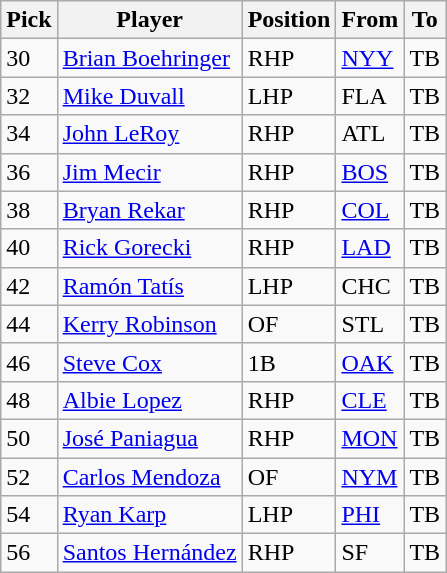<table class="wikitable">
<tr>
<th>Pick</th>
<th>Player</th>
<th>Position</th>
<th>From</th>
<th>To</th>
</tr>
<tr>
<td>30</td>
<td><a href='#'>Brian Boehringer</a></td>
<td>RHP</td>
<td><a href='#'>NYY</a></td>
<td>TB</td>
</tr>
<tr>
<td>32</td>
<td><a href='#'>Mike Duvall</a></td>
<td>LHP</td>
<td>FLA</td>
<td>TB</td>
</tr>
<tr>
<td>34</td>
<td><a href='#'>John LeRoy</a></td>
<td>RHP</td>
<td>ATL</td>
<td>TB</td>
</tr>
<tr>
<td>36</td>
<td><a href='#'>Jim Mecir</a></td>
<td>RHP</td>
<td><a href='#'>BOS</a></td>
<td>TB</td>
</tr>
<tr>
<td>38</td>
<td><a href='#'>Bryan Rekar</a></td>
<td>RHP</td>
<td><a href='#'>COL</a></td>
<td>TB</td>
</tr>
<tr>
<td>40</td>
<td><a href='#'>Rick Gorecki</a></td>
<td>RHP</td>
<td><a href='#'>LAD</a></td>
<td>TB</td>
</tr>
<tr>
<td>42</td>
<td><a href='#'>Ramón Tatís</a></td>
<td>LHP</td>
<td>CHC</td>
<td>TB</td>
</tr>
<tr>
<td>44</td>
<td><a href='#'>Kerry Robinson</a></td>
<td>OF</td>
<td>STL</td>
<td>TB</td>
</tr>
<tr>
<td>46</td>
<td><a href='#'>Steve Cox</a></td>
<td>1B</td>
<td><a href='#'>OAK</a></td>
<td>TB</td>
</tr>
<tr>
<td>48</td>
<td><a href='#'>Albie Lopez</a></td>
<td>RHP</td>
<td><a href='#'>CLE</a></td>
<td>TB</td>
</tr>
<tr>
<td>50</td>
<td><a href='#'>José Paniagua</a></td>
<td>RHP</td>
<td><a href='#'>MON</a></td>
<td>TB</td>
</tr>
<tr>
<td>52</td>
<td><a href='#'>Carlos Mendoza</a></td>
<td>OF</td>
<td><a href='#'>NYM</a></td>
<td>TB</td>
</tr>
<tr>
<td>54</td>
<td><a href='#'>Ryan Karp</a></td>
<td>LHP</td>
<td><a href='#'>PHI</a></td>
<td>TB</td>
</tr>
<tr>
<td>56</td>
<td><a href='#'>Santos Hernández</a></td>
<td>RHP</td>
<td>SF</td>
<td>TB</td>
</tr>
</table>
